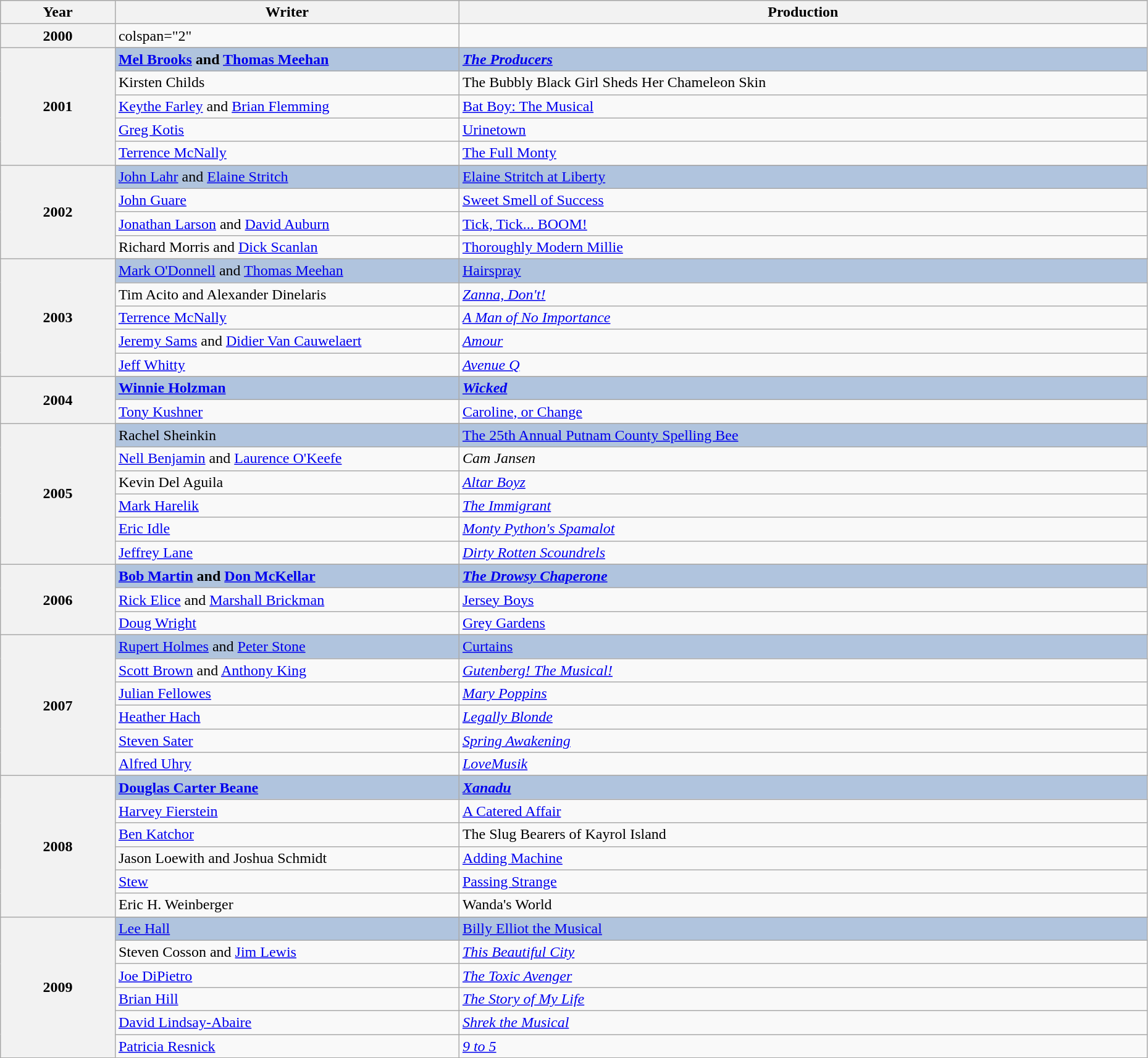<table class="wikitable" style="width:98%;">
<tr style="background:#bebebe;">
<th style="width:10%;">Year</th>
<th style="width:30%;">Writer</th>
<th style="width:60%;">Production</th>
</tr>
<tr>
<th align="center">2000</th>
<td>colspan="2" </td>
</tr>
<tr>
<th rowspan="6" align="center">2001</th>
</tr>
<tr style="background:#B0C4DE">
<td><strong><a href='#'>Mel Brooks</a> and <a href='#'>Thomas Meehan</a></strong></td>
<td><strong><em><a href='#'>The Producers</a><em> <strong></td>
</tr>
<tr>
<td>Kirsten Childs</td>
<td></em>The Bubbly Black Girl Sheds Her Chameleon Skin<em></td>
</tr>
<tr>
<td><a href='#'>Keythe Farley</a> and <a href='#'>Brian Flemming</a></td>
<td></em><a href='#'>Bat Boy: The Musical</a><em></td>
</tr>
<tr>
<td><a href='#'>Greg Kotis</a></td>
<td></em><a href='#'>Urinetown</a><em></td>
</tr>
<tr>
<td><a href='#'>Terrence McNally</a></td>
<td></em><a href='#'>The Full Monty</a><em></td>
</tr>
<tr>
<th rowspan="5" align="center">2002</th>
</tr>
<tr style="background:#B0C4DE">
<td></strong><a href='#'>John Lahr</a> and <a href='#'>Elaine Stritch</a><strong></td>
<td></em></strong><a href='#'>Elaine Stritch at Liberty</a><strong><em></td>
</tr>
<tr>
<td><a href='#'>John Guare</a></td>
<td></em><a href='#'>Sweet Smell of Success</a><em></td>
</tr>
<tr>
<td><a href='#'>Jonathan Larson</a> and <a href='#'>David Auburn</a></td>
<td></em><a href='#'>Tick, Tick... BOOM!</a><em></td>
</tr>
<tr>
<td>Richard Morris and <a href='#'>Dick Scanlan</a></td>
<td></em><a href='#'>Thoroughly Modern Millie</a><em></td>
</tr>
<tr>
<th rowspan="6" align="center">2003</th>
</tr>
<tr style="background:#B0C4DE">
<td></strong><a href='#'>Mark O'Donnell</a> and <a href='#'>Thomas Meehan</a><strong></td>
<td></em></strong><a href='#'>Hairspray</a></em> </strong></td>
</tr>
<tr>
<td>Tim Acito and Alexander Dinelaris</td>
<td><em><a href='#'>Zanna, Don't!</a></em></td>
</tr>
<tr>
<td><a href='#'>Terrence McNally</a></td>
<td><em><a href='#'>A Man of No Importance</a></em></td>
</tr>
<tr>
<td><a href='#'>Jeremy Sams</a> and <a href='#'>Didier Van Cauwelaert</a></td>
<td><em><a href='#'>Amour</a></em></td>
</tr>
<tr>
<td><a href='#'>Jeff Whitty</a></td>
<td><em><a href='#'>Avenue Q</a></em></td>
</tr>
<tr>
<th rowspan="3" align="center">2004</th>
</tr>
<tr style="background:#B0C4DE">
<td><strong><a href='#'>Winnie Holzman</a></strong></td>
<td><strong><em><a href='#'>Wicked</a><em> <strong></td>
</tr>
<tr>
<td><a href='#'>Tony Kushner</a></td>
<td></em><a href='#'>Caroline, or Change</a><em></td>
</tr>
<tr>
<th rowspan="7" align="center">2005</th>
</tr>
<tr style="background:#B0C4DE">
<td></strong>Rachel Sheinkin<strong></td>
<td></em></strong><a href='#'>The 25th Annual Putnam County Spelling Bee</a></em> </strong></td>
</tr>
<tr>
<td><a href='#'>Nell Benjamin</a> and <a href='#'>Laurence O'Keefe</a></td>
<td><em>Cam Jansen</em></td>
</tr>
<tr>
<td>Kevin Del Aguila</td>
<td><em><a href='#'>Altar Boyz</a></em></td>
</tr>
<tr>
<td><a href='#'>Mark Harelik</a></td>
<td><em><a href='#'>The Immigrant</a></em></td>
</tr>
<tr>
<td><a href='#'>Eric Idle</a></td>
<td><em><a href='#'>Monty Python's Spamalot</a></em></td>
</tr>
<tr>
<td><a href='#'>Jeffrey Lane</a></td>
<td><em><a href='#'>Dirty Rotten Scoundrels</a></em></td>
</tr>
<tr>
<th rowspan="4" align="center">2006</th>
</tr>
<tr style="background:#B0C4DE">
<td><strong><a href='#'>Bob Martin</a> and <a href='#'>Don McKellar</a></strong></td>
<td><strong><em><a href='#'>The Drowsy Chaperone</a><em> <strong></td>
</tr>
<tr>
<td><a href='#'>Rick Elice</a> and <a href='#'>Marshall Brickman</a></td>
<td></em><a href='#'>Jersey Boys</a><em></td>
</tr>
<tr>
<td><a href='#'>Doug Wright</a></td>
<td></em><a href='#'>Grey Gardens</a><em></td>
</tr>
<tr>
<th rowspan="7" align="center">2007</th>
</tr>
<tr style="background:#B0C4DE">
<td></strong><a href='#'>Rupert Holmes</a> and <a href='#'>Peter Stone</a><strong></td>
<td></em></strong><a href='#'>Curtains</a></em> </strong></td>
</tr>
<tr>
<td><a href='#'>Scott Brown</a> and <a href='#'>Anthony King</a></td>
<td><em><a href='#'>Gutenberg! The Musical!</a></em></td>
</tr>
<tr>
<td><a href='#'>Julian Fellowes</a></td>
<td><em><a href='#'>Mary Poppins</a></em></td>
</tr>
<tr>
<td><a href='#'>Heather Hach</a></td>
<td><em><a href='#'>Legally Blonde</a></em></td>
</tr>
<tr>
<td><a href='#'>Steven Sater</a></td>
<td><em><a href='#'>Spring Awakening</a></em></td>
</tr>
<tr>
<td><a href='#'>Alfred Uhry</a></td>
<td><em><a href='#'>LoveMusik</a></em></td>
</tr>
<tr>
<th rowspan="7" align="center">2008</th>
</tr>
<tr style="background:#B0C4DE">
<td><strong><a href='#'>Douglas Carter Beane</a></strong></td>
<td><strong><em><a href='#'>Xanadu</a><em> <strong></td>
</tr>
<tr>
<td><a href='#'>Harvey Fierstein</a></td>
<td></em><a href='#'>A Catered Affair</a><em></td>
</tr>
<tr>
<td><a href='#'>Ben Katchor</a></td>
<td></em>The Slug Bearers of Kayrol Island<em></td>
</tr>
<tr>
<td>Jason Loewith and Joshua Schmidt</td>
<td></em><a href='#'>Adding Machine</a><em></td>
</tr>
<tr>
<td><a href='#'>Stew</a></td>
<td></em><a href='#'>Passing Strange</a><em></td>
</tr>
<tr>
<td>Eric H. Weinberger</td>
<td></em>Wanda's World<em></td>
</tr>
<tr>
<th rowspan="7" align="center">2009</th>
</tr>
<tr style="background:#B0C4DE">
<td></strong><a href='#'>Lee Hall</a><strong></td>
<td></em></strong><a href='#'>Billy Elliot the Musical</a></em> </strong></td>
</tr>
<tr>
<td>Steven Cosson and <a href='#'>Jim Lewis</a></td>
<td><em><a href='#'>This Beautiful City</a></em></td>
</tr>
<tr>
<td><a href='#'>Joe DiPietro</a></td>
<td><em><a href='#'>The Toxic Avenger</a></em></td>
</tr>
<tr>
<td><a href='#'>Brian Hill</a></td>
<td><em><a href='#'>The Story of My Life</a></em></td>
</tr>
<tr>
<td><a href='#'>David Lindsay-Abaire</a></td>
<td><em><a href='#'>Shrek the Musical</a></em></td>
</tr>
<tr>
<td><a href='#'>Patricia Resnick</a></td>
<td><em><a href='#'>9 to 5</a></em></td>
</tr>
</table>
